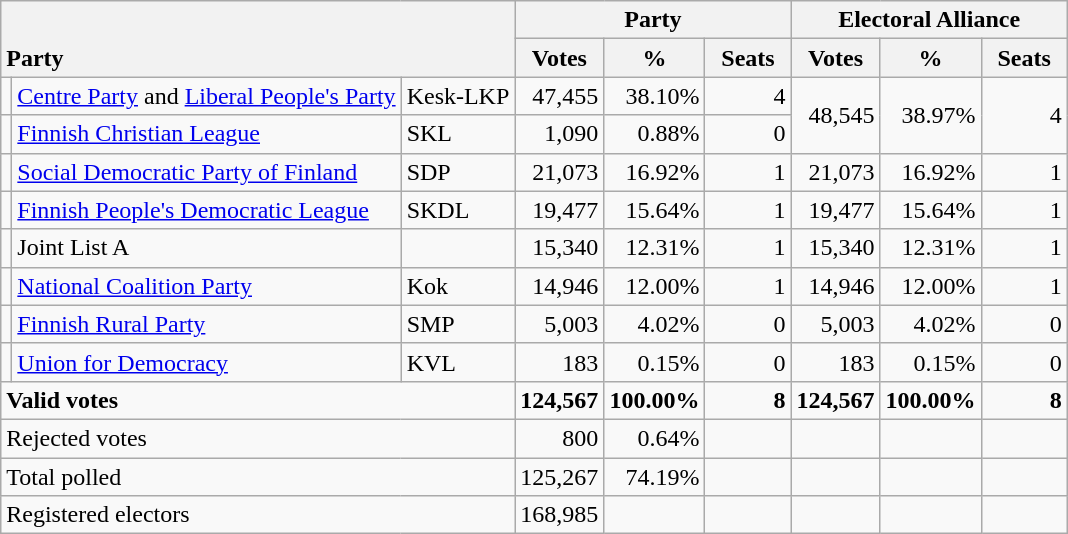<table class="wikitable" border="1" style="text-align:right;">
<tr>
<th style="text-align:left;" valign=bottom rowspan=2 colspan=3>Party</th>
<th colspan=3>Party</th>
<th colspan=3>Electoral Alliance</th>
</tr>
<tr>
<th align=center valign=bottom width="50">Votes</th>
<th align=center valign=bottom width="50">%</th>
<th align=center valign=bottom width="50">Seats</th>
<th align=center valign=bottom width="50">Votes</th>
<th align=center valign=bottom width="50">%</th>
<th align=center valign=bottom width="50">Seats</th>
</tr>
<tr>
<td></td>
<td align=left><a href='#'>Centre Party</a> and <a href='#'>Liberal People's Party</a></td>
<td align=left>Kesk-LKP</td>
<td>47,455</td>
<td>38.10%</td>
<td>4</td>
<td rowspan=2>48,545</td>
<td rowspan=2>38.97%</td>
<td rowspan=2>4</td>
</tr>
<tr>
<td></td>
<td align=left><a href='#'>Finnish Christian League</a></td>
<td align=left>SKL</td>
<td>1,090</td>
<td>0.88%</td>
<td>0</td>
</tr>
<tr>
<td></td>
<td align=left style="white-space: nowrap;"><a href='#'>Social Democratic Party of Finland</a></td>
<td align=left>SDP</td>
<td>21,073</td>
<td>16.92%</td>
<td>1</td>
<td>21,073</td>
<td>16.92%</td>
<td>1</td>
</tr>
<tr>
<td></td>
<td align=left><a href='#'>Finnish People's Democratic League</a></td>
<td align=left>SKDL</td>
<td>19,477</td>
<td>15.64%</td>
<td>1</td>
<td>19,477</td>
<td>15.64%</td>
<td>1</td>
</tr>
<tr>
<td></td>
<td align=left>Joint List A</td>
<td align=left></td>
<td>15,340</td>
<td>12.31%</td>
<td>1</td>
<td>15,340</td>
<td>12.31%</td>
<td>1</td>
</tr>
<tr>
<td></td>
<td align=left><a href='#'>National Coalition Party</a></td>
<td align=left>Kok</td>
<td>14,946</td>
<td>12.00%</td>
<td>1</td>
<td>14,946</td>
<td>12.00%</td>
<td>1</td>
</tr>
<tr>
<td></td>
<td align=left><a href='#'>Finnish Rural Party</a></td>
<td align=left>SMP</td>
<td>5,003</td>
<td>4.02%</td>
<td>0</td>
<td>5,003</td>
<td>4.02%</td>
<td>0</td>
</tr>
<tr>
<td></td>
<td align=left><a href='#'>Union for Democracy</a></td>
<td align=left>KVL</td>
<td>183</td>
<td>0.15%</td>
<td>0</td>
<td>183</td>
<td>0.15%</td>
<td>0</td>
</tr>
<tr style="font-weight:bold">
<td align=left colspan=3>Valid votes</td>
<td>124,567</td>
<td>100.00%</td>
<td>8</td>
<td>124,567</td>
<td>100.00%</td>
<td>8</td>
</tr>
<tr>
<td align=left colspan=3>Rejected votes</td>
<td>800</td>
<td>0.64%</td>
<td></td>
<td></td>
<td></td>
<td></td>
</tr>
<tr>
<td align=left colspan=3>Total polled</td>
<td>125,267</td>
<td>74.19%</td>
<td></td>
<td></td>
<td></td>
<td></td>
</tr>
<tr>
<td align=left colspan=3>Registered electors</td>
<td>168,985</td>
<td></td>
<td></td>
<td></td>
<td></td>
<td></td>
</tr>
</table>
